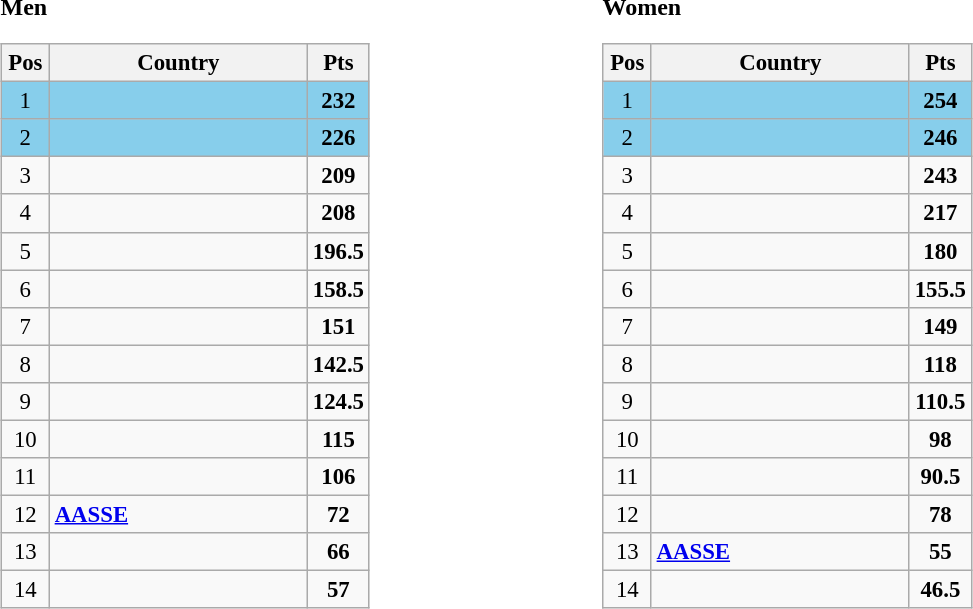<table>
<tr>
<td valign="top" width=33%><br><strong>Men</strong><table class="wikitable" style="text-align: center; font-size:95%">
<tr>
<th width="25">Pos</th>
<th width="165">Country</th>
<th width="25">Pts</th>
</tr>
<tr bgcolor="87ceeb">
<td>1</td>
<td align="left"><strong></strong></td>
<td><strong>232</strong></td>
</tr>
<tr bgcolor="87ceeb">
<td>2</td>
<td align="left"><strong></strong></td>
<td><strong>226</strong></td>
</tr>
<tr>
<td>3</td>
<td align="left"><strong></strong></td>
<td><strong>209</strong></td>
</tr>
<tr>
<td>4</td>
<td align="left"><strong></strong></td>
<td><strong>208</strong></td>
</tr>
<tr>
<td>5</td>
<td align="left"><strong></strong></td>
<td><strong>196.5</strong></td>
</tr>
<tr>
<td>6</td>
<td align="left"><strong></strong></td>
<td><strong>158.5</strong></td>
</tr>
<tr>
<td>7</td>
<td align="left"><strong></strong></td>
<td><strong>151</strong></td>
</tr>
<tr>
<td>8</td>
<td align="left"><strong></strong></td>
<td><strong>142.5</strong></td>
</tr>
<tr>
<td>9</td>
<td align="left"><strong></strong></td>
<td><strong>124.5</strong></td>
</tr>
<tr>
<td>10</td>
<td align="left"><strong></strong></td>
<td><strong>115</strong></td>
</tr>
<tr>
<td>11</td>
<td align="left"><strong></strong></td>
<td><strong>106</strong></td>
</tr>
<tr>
<td>12</td>
<td align="left"><strong><a href='#'>AASSE</a></strong></td>
<td><strong>72</strong></td>
</tr>
<tr>
<td>13</td>
<td align="left"><strong></strong></td>
<td><strong>66</strong></td>
</tr>
<tr>
<td>14</td>
<td align="left"><strong></strong></td>
<td><strong>57</strong></td>
</tr>
</table>
</td>
<td valign="top" width=33%><br><strong>Women</strong><table class="wikitable" style="text-align: center; font-size:95%">
<tr>
<th width="25">Pos</th>
<th width="165">Country</th>
<th width="25">Pts</th>
</tr>
<tr bgcolor="87ceeb">
<td>1</td>
<td align="left"><strong></strong></td>
<td><strong>254</strong></td>
</tr>
<tr bgcolor="87ceeb">
<td>2</td>
<td align="left"><strong></strong></td>
<td><strong>246</strong></td>
</tr>
<tr>
<td>3</td>
<td align="left"><strong></strong></td>
<td><strong>243</strong></td>
</tr>
<tr>
<td>4</td>
<td align="left"><strong></strong></td>
<td><strong>217</strong></td>
</tr>
<tr>
<td>5</td>
<td align="left"><strong></strong></td>
<td><strong>180</strong></td>
</tr>
<tr>
<td>6</td>
<td align="left"><strong></strong></td>
<td><strong>155.5</strong></td>
</tr>
<tr>
<td>7</td>
<td align="left"><strong></strong></td>
<td><strong>149</strong></td>
</tr>
<tr>
<td>8</td>
<td align="left"><strong></strong></td>
<td><strong>118</strong></td>
</tr>
<tr>
<td>9</td>
<td align="left"><strong></strong></td>
<td><strong>110.5</strong></td>
</tr>
<tr>
<td>10</td>
<td align="left"><strong></strong></td>
<td><strong>98</strong></td>
</tr>
<tr>
<td>11</td>
<td align="left"><strong></strong></td>
<td><strong>90.5</strong></td>
</tr>
<tr>
<td>12</td>
<td align="left"><strong></strong></td>
<td><strong>78</strong></td>
</tr>
<tr>
<td>13</td>
<td align="left"><strong><a href='#'>AASSE</a></strong></td>
<td><strong>55</strong></td>
</tr>
<tr>
<td>14</td>
<td align="left"><strong></strong></td>
<td><strong>46.5</strong></td>
</tr>
</table>
</td>
</tr>
</table>
